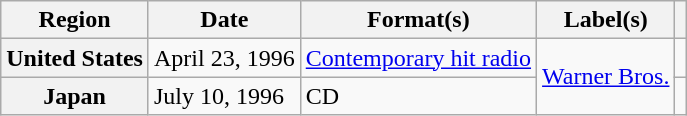<table class="wikitable plainrowheaders">
<tr>
<th scope="col">Region</th>
<th scope="col">Date</th>
<th scope="col">Format(s)</th>
<th scope="col">Label(s)</th>
<th scope="col"></th>
</tr>
<tr>
<th scope="row">United States</th>
<td>April 23, 1996</td>
<td><a href='#'>Contemporary hit radio</a></td>
<td rowspan="2"><a href='#'>Warner Bros.</a></td>
<td></td>
</tr>
<tr>
<th scope="row">Japan</th>
<td>July 10, 1996</td>
<td>CD</td>
<td></td>
</tr>
</table>
